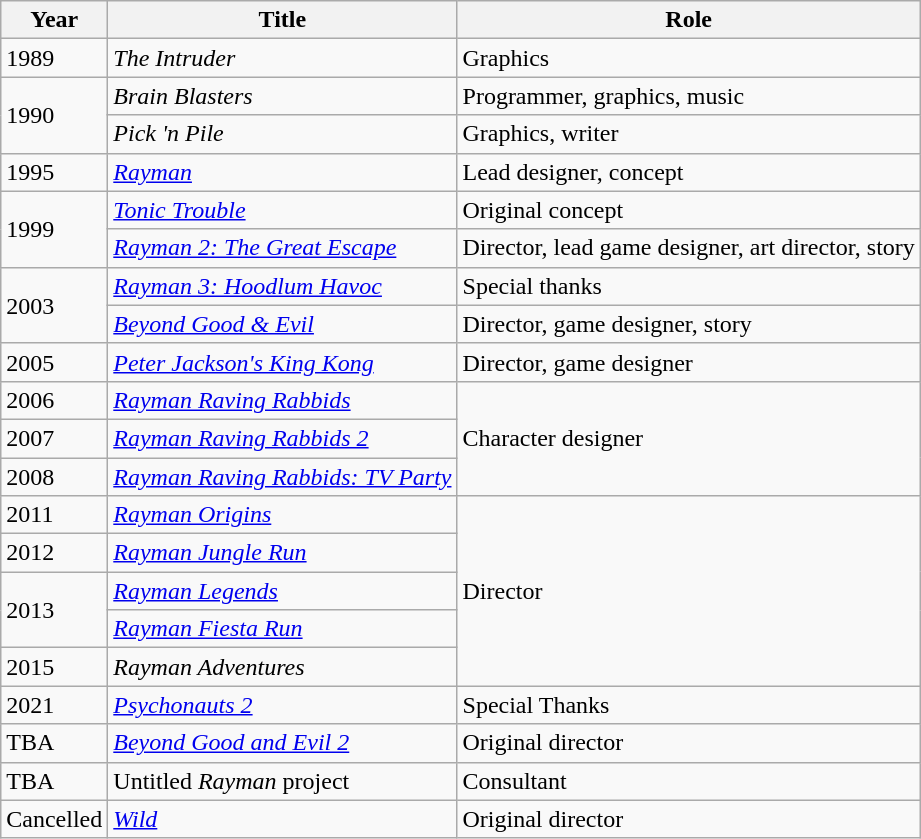<table class="wikitable sortable">
<tr>
<th scope="col">Year</th>
<th scope="col">Title</th>
<th scope="col">Role</th>
</tr>
<tr>
<td>1989</td>
<td><em>The Intruder</em></td>
<td>Graphics</td>
</tr>
<tr>
<td rowspan="2">1990</td>
<td><em>Brain Blasters</em></td>
<td>Programmer, graphics, music</td>
</tr>
<tr>
<td><em>Pick 'n Pile</em></td>
<td>Graphics, writer</td>
</tr>
<tr>
<td>1995</td>
<td><em><a href='#'>Rayman</a></em></td>
<td>Lead designer, concept</td>
</tr>
<tr>
<td rowspan="2">1999</td>
<td><em><a href='#'>Tonic Trouble</a></em></td>
<td>Original concept</td>
</tr>
<tr>
<td><em><a href='#'>Rayman 2: The Great Escape</a></em></td>
<td>Director, lead game designer, art director, story</td>
</tr>
<tr>
<td rowspan="2">2003</td>
<td><em><a href='#'>Rayman 3: Hoodlum Havoc</a></em></td>
<td>Special thanks</td>
</tr>
<tr>
<td><em><a href='#'>Beyond Good & Evil</a></em></td>
<td>Director, game designer, story</td>
</tr>
<tr>
<td>2005</td>
<td><em><a href='#'>Peter Jackson's King Kong</a></em></td>
<td>Director, game designer</td>
</tr>
<tr>
<td>2006</td>
<td><em><a href='#'>Rayman Raving Rabbids</a></em></td>
<td rowspan="3">Character designer</td>
</tr>
<tr>
<td>2007</td>
<td><em><a href='#'>Rayman Raving Rabbids 2</a></em></td>
</tr>
<tr>
<td>2008</td>
<td><em><a href='#'>Rayman Raving Rabbids: TV Party</a></em></td>
</tr>
<tr>
<td>2011</td>
<td><em><a href='#'>Rayman Origins</a></em></td>
<td rowspan="5">Director</td>
</tr>
<tr>
<td>2012</td>
<td><em><a href='#'>Rayman Jungle Run</a></em></td>
</tr>
<tr>
<td rowspan="2">2013</td>
<td><em><a href='#'>Rayman Legends</a></em></td>
</tr>
<tr>
<td><em><a href='#'>Rayman Fiesta Run</a></em></td>
</tr>
<tr>
<td>2015</td>
<td><em>Rayman Adventures</em></td>
</tr>
<tr>
<td>2021</td>
<td><em><a href='#'>Psychonauts 2</a></em></td>
<td>Special Thanks</td>
</tr>
<tr>
<td>TBA</td>
<td><em><a href='#'>Beyond Good and Evil 2</a></em></td>
<td>Original director</td>
</tr>
<tr>
<td>TBA</td>
<td>Untitled <em>Rayman</em> project</td>
<td>Consultant</td>
</tr>
<tr>
<td>Cancelled</td>
<td><em><a href='#'>Wild</a></em></td>
<td>Original director</td>
</tr>
</table>
